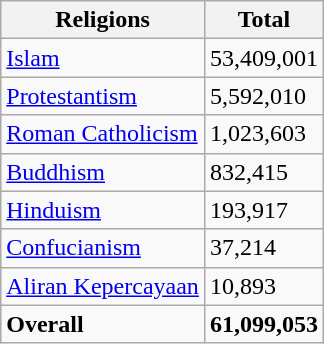<table class="wikitable">
<tr>
<th>Religions</th>
<th>Total</th>
</tr>
<tr>
<td><a href='#'>Islam</a></td>
<td>53,409,001</td>
</tr>
<tr>
<td><a href='#'>Protestantism</a></td>
<td>5,592,010</td>
</tr>
<tr>
<td><a href='#'>Roman Catholicism</a></td>
<td>1,023,603</td>
</tr>
<tr>
<td><a href='#'>Buddhism</a></td>
<td>832,415</td>
</tr>
<tr>
<td><a href='#'>Hinduism</a></td>
<td>193,917</td>
</tr>
<tr>
<td><a href='#'>Confucianism</a></td>
<td>37,214</td>
</tr>
<tr>
<td><a href='#'>Aliran Kepercayaan</a></td>
<td>10,893</td>
</tr>
<tr>
<td><strong>Overall</strong></td>
<td><strong>61,099,053</strong></td>
</tr>
</table>
